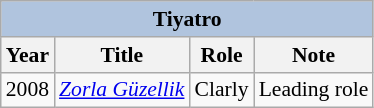<table class="wikitable" style="font-size:90%">
<tr>
<th colspan="4" style="background:LightSteelBlue">Tiyatro</th>
</tr>
<tr>
<th>Year</th>
<th>Title</th>
<th>Role</th>
<th>Note</th>
</tr>
<tr>
<td>2008</td>
<td><em><a href='#'>Zorla Güzellik</a></em></td>
<td>Clarly</td>
<td>Leading role</td>
</tr>
</table>
